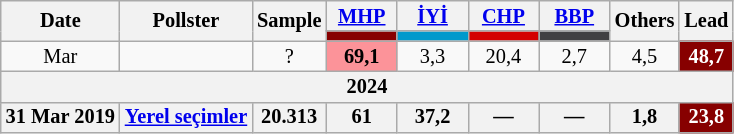<table class="wikitable mw-collapsible" style="text-align:center; font-size:85%; line-height:14px;">
<tr>
<th rowspan="2">Date</th>
<th rowspan="2">Pollster</th>
<th rowspan="2">Sample</th>
<th style="width:3em;"><a href='#'>MHP</a></th>
<th style="width:3em;"><a href='#'>İYİ</a></th>
<th style="width:3em;"><a href='#'>CHP</a></th>
<th style="width:3em;"><a href='#'>BBP</a></th>
<th rowspan="2">Others</th>
<th rowspan="2">Lead</th>
</tr>
<tr>
<th style="background:#870000;"></th>
<th style="background:#0099cc;"></th>
<th style="background:#d40000;"></th>
<th style="background:#414042;"></th>
</tr>
<tr>
<td>Mar</td>
<td></td>
<td>?</td>
<td style="background:#fc9399"><strong>69,1</strong></td>
<td>3,3</td>
<td>20,4</td>
<td>2,7</td>
<td>4,5</td>
<th style="background:#870000; color:white;">48,7</th>
</tr>
<tr>
<th colspan="9">2024</th>
</tr>
<tr>
<th>31 Mar 2019</th>
<th><a href='#'>Yerel seçimler</a></th>
<th>20.313</th>
<th>61</th>
<th>37,2</th>
<th>—</th>
<th>—</th>
<th>1,8</th>
<th style="background:#870000; color:white;">23,8</th>
</tr>
</table>
